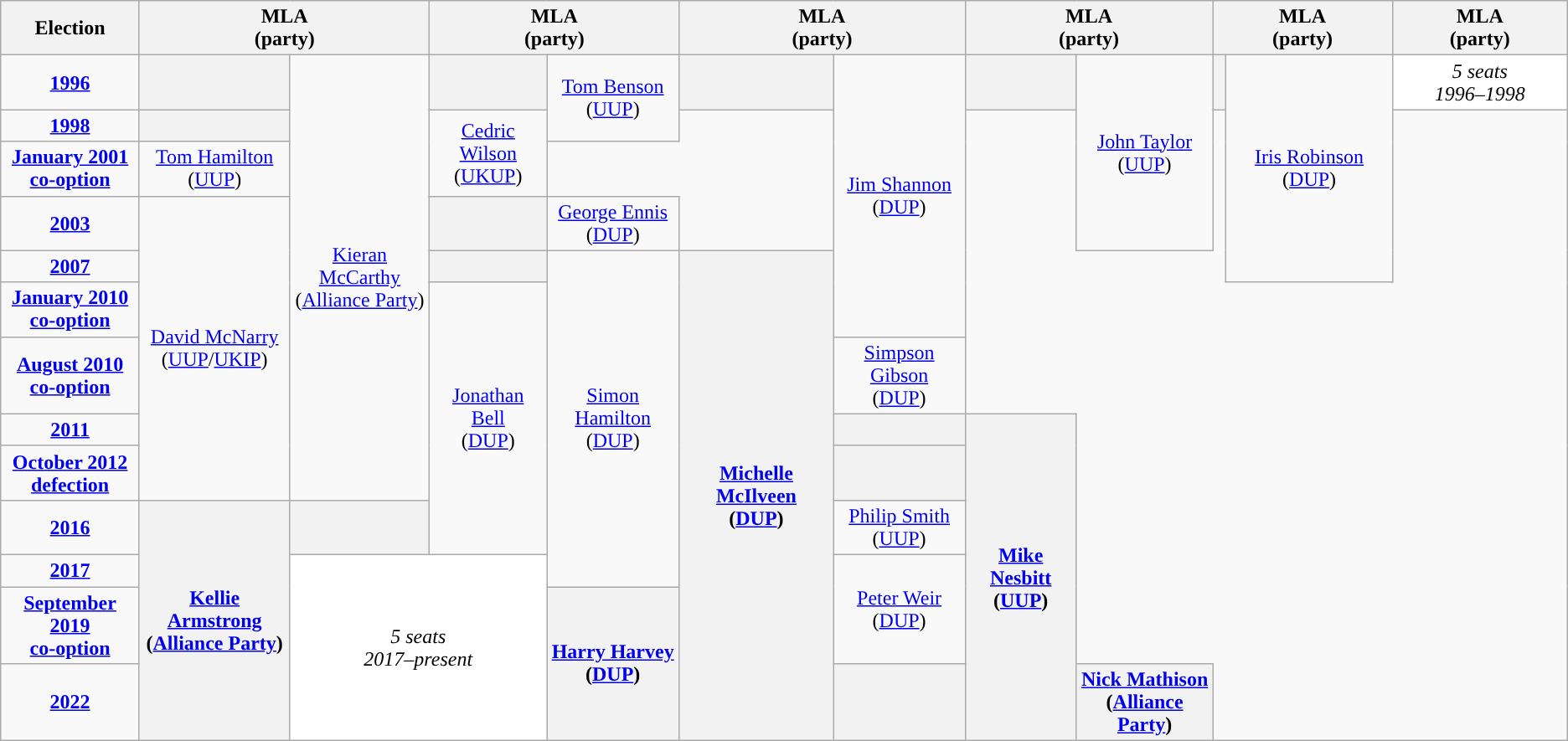<table class="wikitable" style="text-align:center">
<tr>
<th>Election</th>
<th scope="col" width="150" colspan = "2">MLA<br> (party)</th>
<th scope="col" width="150" colspan = "2">MLA<br> (party)</th>
<th scope="col" width="150" colspan = "2">MLA<br> (party)</th>
<th scope="col" width="150" colspan = "2">MLA<br> (party)</th>
<th scope="col" width="150" colspan = "2">MLA<br> (party)</th>
<th scope="col" width="150" colspan = "2">MLA<br> (party)</th>
</tr>
<tr>
<td><strong><a href='#'>1996</a></strong></td>
<th style="background-color: "></th>
<td rowspan=9><a href='#'>Kieran McCarthy</a><br>(<a href='#'>Alliance Party</a>)</td>
<th style="background-color: "></th>
<td rowspan=2><a href='#'>Tom Benson</a><br>(<a href='#'>UUP</a>)</td>
<th style="background-color: "></th>
<td rowspan=6><a href='#'>Jim Shannon</a><br>(<a href='#'>DUP</a>)</td>
<th style="background-color: "></th>
<td rowspan=4><a href='#'>John Taylor</a><br>(<a href='#'>UUP</a>)</td>
<th style="background-color: "></th>
<td rowspan=5><a href='#'>Iris Robinson</a><br>(<a href='#'>DUP</a>)</td>
<td style="background-color:#FFFFFF" colspan=2><em>5 seats<br>1996–1998</em></td>
</tr>
<tr>
<td><strong><a href='#'>1998</a></strong></td>
<th style="background-color: "></th>
<td rowspan=2><a href='#'>Cedric Wilson</a><br>(<a href='#'>UKUP</a>)</td>
</tr>
<tr>
<td><strong><a href='#'>January 2001<br>co-option</a></strong></td>
<td><a href='#'>Tom Hamilton</a><br>(<a href='#'>UUP</a>)</td>
</tr>
<tr>
<td><strong><a href='#'>2003</a></strong></td>
<td rowspan=6><a href='#'>David McNarry</a><br>(<a href='#'>UUP</a>/<a href='#'>UKIP</a>)</td>
<th style="background-color: "></th>
<td><a href='#'>George Ennis</a><br>(<a href='#'>DUP</a>)</td>
</tr>
<tr>
<td><strong><a href='#'>2007</a></strong></td>
<th style="background-color: "></th>
<td rowspan=7><a href='#'>Simon Hamilton</a><br>(<a href='#'>DUP</a>)</td>
<th rowspan=9><a href='#'>Michelle McIlveen</a><br>(<a href='#'>DUP</a>)</th>
</tr>
<tr>
<td><strong><a href='#'>January 2010<br>co-option</a></strong></td>
<td rowspan=5><a href='#'>Jonathan Bell</a><br>(<a href='#'>DUP</a>)</td>
</tr>
<tr>
<td><strong><a href='#'>August 2010<br>co-option</a></strong></td>
<td><a href='#'>Simpson Gibson</a><br>(<a href='#'>DUP</a>)</td>
</tr>
<tr>
<td><strong><a href='#'>2011</a></strong></td>
<th style="background-color: "></th>
<th rowspan=6><a href='#'>Mike Nesbitt</a><br>(<a href='#'>UUP</a>)</th>
</tr>
<tr>
<td><strong><a href='#'>October 2012<br>defection</a></strong></td>
<th style="background-color: "></th>
</tr>
<tr>
<td><strong><a href='#'>2016</a></strong></td>
<th rowspan=4><a href='#'>Kellie Armstrong</a><br>(<a href='#'>Alliance Party</a>)</th>
<th style="background-color: "></th>
<td><a href='#'>Philip Smith</a><br>(<a href='#'>UUP</a>)</td>
</tr>
<tr>
<td><strong><a href='#'>2017</a></strong></td>
<td style="background-color:#FFFFFF" rowspan=3 colspan=2><em>5 seats<br>2017–present</em></td>
<td rowspan=2><a href='#'>Peter Weir</a><br>(<a href='#'>DUP</a>)</td>
</tr>
<tr>
<td><strong><a href='#'>September 2019<br>co-option</a></strong></td>
<th rowspan=2><a href='#'>Harry Harvey</a><br>(<a href='#'>DUP</a>)</th>
</tr>
<tr>
<td><strong><a href='#'>2022</a></strong></td>
<th style="background-color: "></th>
<th><a href='#'>Nick Mathison</a><br>(<a href='#'>Alliance Party</a>)</th>
</tr>
</table>
